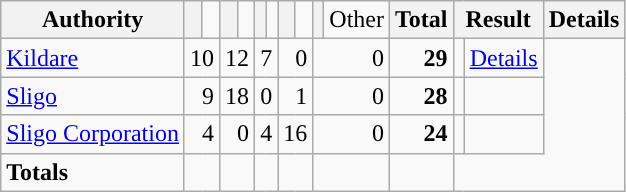<table class="wikitable" style="text-align:right; padding-left:1em">
<tr>
<th align="left">Authority</th>
<th style="background-color: "></th>
<td><a href='#'></a></td>
<th style="background-color: "></th>
<td><a href='#'></a></td>
<th style="background-color: "></th>
<td><a href='#'></a></td>
<th style="background-color: "></th>
<td><a href='#'></a></td>
<th></th>
<td>Other</td>
<th align="left">Total</th>
<th colspan=2>Result</th>
<th>Details</th>
</tr>
<tr>
<td align=left><a href='#'>Kildare</a></td>
<td colspan=2>10</td>
<td colspan=2>12</td>
<td colspan=2>7</td>
<td colspan=2>0</td>
<td colspan=2>0</td>
<td><strong>29</strong></td>
<td></td>
<td><a href='#'>Details</a></td>
</tr>
<tr>
<td align=left><a href='#'>Sligo</a></td>
<td colspan=2>9</td>
<td colspan=2>18</td>
<td colspan=2>0</td>
<td colspan=2>1</td>
<td colspan=2>0</td>
<td><strong>28</strong></td>
<td></td>
<td></td>
</tr>
<tr>
<td align=left><a href='#'>Sligo Corporation</a></td>
<td colspan=2>4</td>
<td colspan=2>0</td>
<td colspan=2>4</td>
<td colspan=2>16</td>
<td colspan=2>0</td>
<td><strong>24</strong></td>
<td></td>
<td></td>
</tr>
<tr>
<td align=left><strong>Totals</strong></td>
<td colspan=2></td>
<td colspan=2></td>
<td colspan=2></td>
<td colspan=2></td>
<td colspan=2></td>
<td></td>
</tr>
</table>
